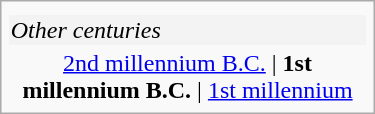<table class="infobox" width=250>
<tr>
<td></td>
</tr>
<tr style="background-color:#f3f3f3">
<td><em>Other centuries</em></td>
</tr>
<tr>
<td align="center"><a href='#'>2nd millennium B.C.</a> | <strong>1st millennium B.C.</strong> | <a href='#'>1st millennium</a></td>
</tr>
</table>
